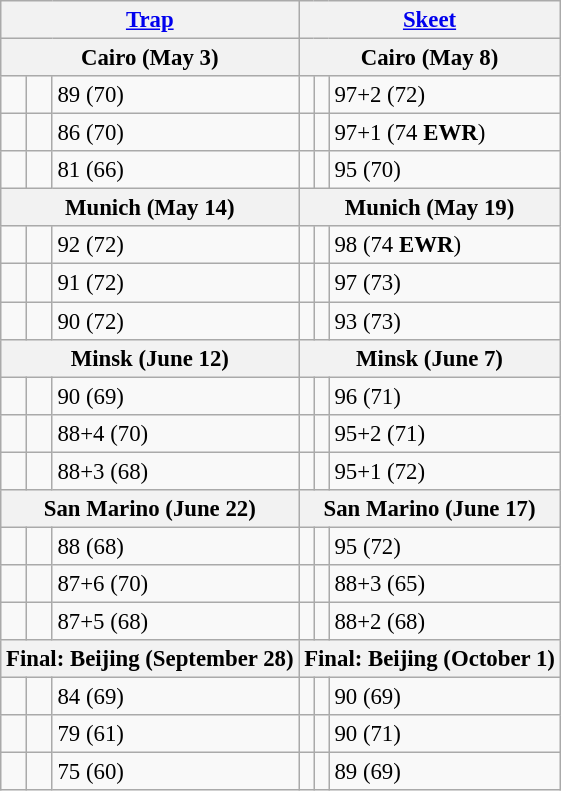<table class="wikitable" style="font-size: 95%">
<tr>
<th colspan=3><a href='#'>Trap</a></th>
<th colspan=3><a href='#'>Skeet</a></th>
</tr>
<tr>
<th colspan=3>Cairo (May 3)</th>
<th colspan=3>Cairo (May 8)</th>
</tr>
<tr>
<td></td>
<td></td>
<td>89 (70)</td>
<td></td>
<td></td>
<td>97+2 (72)</td>
</tr>
<tr>
<td></td>
<td></td>
<td>86 (70)</td>
<td></td>
<td></td>
<td>97+1 (74 <strong>EWR</strong>)</td>
</tr>
<tr>
<td></td>
<td></td>
<td>81 (66)</td>
<td></td>
<td></td>
<td>95 (70)</td>
</tr>
<tr>
<th colspan=3>Munich (May 14)</th>
<th colspan=3>Munich (May 19)</th>
</tr>
<tr>
<td></td>
<td></td>
<td>92 (72)</td>
<td></td>
<td></td>
<td>98 (74 <strong>EWR</strong>)</td>
</tr>
<tr>
<td></td>
<td></td>
<td>91 (72)</td>
<td></td>
<td></td>
<td>97 (73)</td>
</tr>
<tr>
<td></td>
<td></td>
<td>90 (72)</td>
<td></td>
<td></td>
<td>93 (73)</td>
</tr>
<tr>
<th colspan=3>Minsk (June 12)</th>
<th colspan=3>Minsk (June 7)</th>
</tr>
<tr>
<td></td>
<td></td>
<td>90 (69)</td>
<td></td>
<td></td>
<td>96 (71)</td>
</tr>
<tr>
<td></td>
<td></td>
<td>88+4 (70)</td>
<td></td>
<td></td>
<td>95+2 (71)</td>
</tr>
<tr>
<td></td>
<td></td>
<td>88+3 (68)</td>
<td></td>
<td></td>
<td>95+1 (72)</td>
</tr>
<tr>
<th colspan=3>San Marino (June 22)</th>
<th colspan=3>San Marino (June 17)</th>
</tr>
<tr>
<td></td>
<td></td>
<td>88 (68)</td>
<td></td>
<td></td>
<td>95 (72)</td>
</tr>
<tr>
<td></td>
<td></td>
<td>87+6 (70)</td>
<td></td>
<td></td>
<td>88+3 (65)</td>
</tr>
<tr>
<td></td>
<td></td>
<td>87+5 (68)</td>
<td></td>
<td></td>
<td>88+2 (68)</td>
</tr>
<tr>
<th colspan=3>Final: Beijing (September 28)</th>
<th colspan=3>Final: Beijing (October 1)</th>
</tr>
<tr>
<td></td>
<td></td>
<td>84 (69)</td>
<td></td>
<td></td>
<td>90 (69)</td>
</tr>
<tr>
<td></td>
<td></td>
<td>79 (61)</td>
<td></td>
<td></td>
<td>90 (71)</td>
</tr>
<tr>
<td></td>
<td></td>
<td>75 (60)</td>
<td></td>
<td></td>
<td>89 (69)</td>
</tr>
</table>
